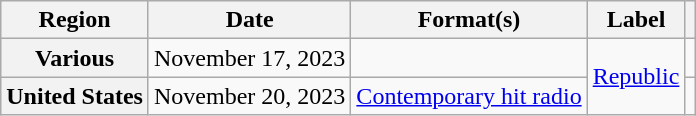<table class="wikitable plainrowheaders">
<tr>
<th scope="col">Region</th>
<th scope="col">Date</th>
<th scope="col">Format(s)</th>
<th scope="col">Label</th>
<th scope="col"></th>
</tr>
<tr>
<th scope="row">Various</th>
<td>November 17, 2023</td>
<td></td>
<td rowspan="2"><a href='#'>Republic</a></td>
<td align="center"></td>
</tr>
<tr>
<th scope="row">United States</th>
<td>November 20, 2023</td>
<td><a href='#'>Contemporary hit radio</a></td>
<td align="center"></td>
</tr>
</table>
